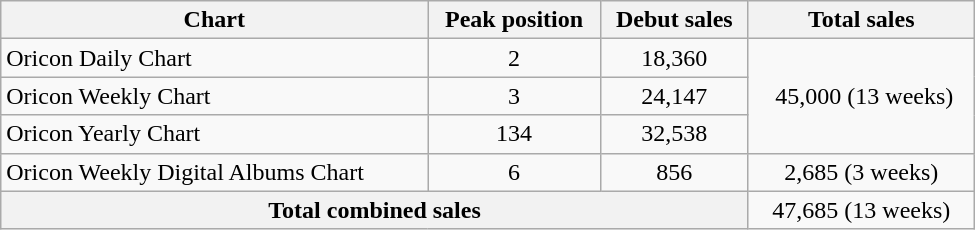<table class="wikitable" style="width:650px;">
<tr>
<th>Chart</th>
<th>Peak position</th>
<th>Debut sales</th>
<th>Total sales</th>
</tr>
<tr>
<td>Oricon Daily Chart</td>
<td style="text-align:center;">2</td>
<td style="text-align:center;">18,360</td>
<td rowspan="3" style="text-align:center;"> 45,000 (13 weeks)</td>
</tr>
<tr>
<td>Oricon Weekly Chart</td>
<td style="text-align:center;">3</td>
<td style="text-align:center;">24,147</td>
</tr>
<tr>
<td>Oricon Yearly Chart</td>
<td style="text-align:center;">134</td>
<td style="text-align:center;">32,538</td>
</tr>
<tr>
<td>Oricon Weekly Digital Albums Chart</td>
<td style="text-align:center;">6</td>
<td style="text-align:center;">856</td>
<td style="text-align:center;">2,685 (3 weeks)</td>
</tr>
<tr>
<th colspan="3">Total combined sales</th>
<td style="text-align:center;">47,685 (13 weeks)</td>
</tr>
</table>
